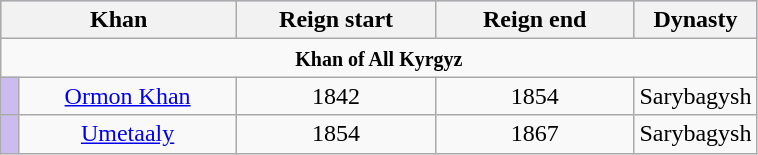<table class="wikitable" style="text-align:center">
<tr style="background:#ccbbee">
<th colspan="2" width="150">Khan</th>
<th rowspan="1" width="125">Reign start</th>
<th rowspan="1" width="125">Reign end</th>
<th>Dynasty</th>
</tr>
<tr>
<td colspan="5" align="center"><strong><small>Khan of All Kyrgyz</small></strong></td>
</tr>
<tr>
<td rowspan="1" style="background-color: #ccbbee"></td>
<td rowspan=1><a href='#'>Ormon Khan</a></td>
<td rowspan=1>1842</td>
<td rowspan=1>1854</td>
<td rowspan=1>Sarybagysh</td>
</tr>
<tr>
<td rowspan="1" style="background-color: #ccbbee"></td>
<td rowspan=1><a href='#'>Umetaaly</a></td>
<td rowspan=1>1854</td>
<td rowspan=1>1867</td>
<td rowspan=1>Sarybagysh</td>
</tr>
</table>
